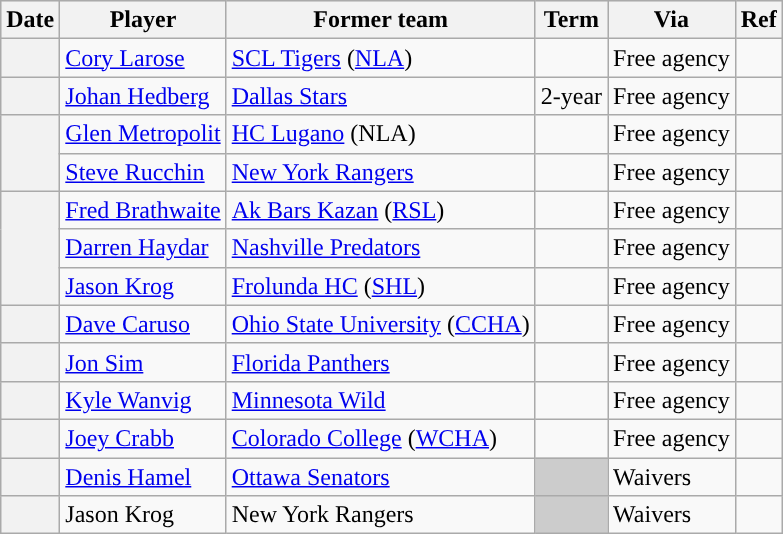<table class="wikitable plainrowheaders">
<tr style="background:#ddd; text-align:center;">
<th>Date</th>
<th>Player</th>
<th>Former team</th>
<th>Term</th>
<th>Via</th>
<th>Ref</th>
</tr>
<tr>
<th scope="row"></th>
<td><a href='#'>Cory Larose</a></td>
<td><a href='#'>SCL Tigers</a> (<a href='#'>NLA</a>)</td>
<td></td>
<td>Free agency</td>
<td></td>
</tr>
<tr>
<th scope="row"></th>
<td><a href='#'>Johan Hedberg</a></td>
<td><a href='#'>Dallas Stars</a></td>
<td>2-year</td>
<td>Free agency</td>
<td></td>
</tr>
<tr>
<th scope="row" rowspan=2></th>
<td><a href='#'>Glen Metropolit</a></td>
<td><a href='#'>HC Lugano</a> (NLA)</td>
<td></td>
<td>Free agency</td>
<td></td>
</tr>
<tr>
<td><a href='#'>Steve Rucchin</a></td>
<td><a href='#'>New York Rangers</a></td>
<td></td>
<td>Free agency</td>
<td></td>
</tr>
<tr>
<th scope="row" rowspan=3></th>
<td><a href='#'>Fred Brathwaite</a></td>
<td><a href='#'>Ak Bars Kazan</a> (<a href='#'>RSL</a>)</td>
<td></td>
<td>Free agency</td>
<td></td>
</tr>
<tr>
<td><a href='#'>Darren Haydar</a></td>
<td><a href='#'>Nashville Predators</a></td>
<td></td>
<td>Free agency</td>
<td></td>
</tr>
<tr>
<td><a href='#'>Jason Krog</a></td>
<td><a href='#'>Frolunda HC</a> (<a href='#'>SHL</a>)</td>
<td></td>
<td>Free agency</td>
<td></td>
</tr>
<tr>
<th scope="row"></th>
<td><a href='#'>Dave Caruso</a></td>
<td><a href='#'>Ohio State University</a> (<a href='#'>CCHA</a>)</td>
<td></td>
<td>Free agency</td>
<td></td>
</tr>
<tr>
<th scope="row"></th>
<td><a href='#'>Jon Sim</a></td>
<td><a href='#'>Florida Panthers</a></td>
<td></td>
<td>Free agency</td>
<td></td>
</tr>
<tr>
<th scope="row"></th>
<td><a href='#'>Kyle Wanvig</a></td>
<td><a href='#'>Minnesota Wild</a></td>
<td></td>
<td>Free agency</td>
<td></td>
</tr>
<tr>
<th scope="row"></th>
<td><a href='#'>Joey Crabb</a></td>
<td><a href='#'>Colorado College</a> (<a href='#'>WCHA</a>)</td>
<td></td>
<td>Free agency</td>
<td></td>
</tr>
<tr>
<th scope="row"></th>
<td><a href='#'>Denis Hamel</a></td>
<td><a href='#'>Ottawa Senators</a></td>
<td style="background:#ccc"></td>
<td>Waivers</td>
<td></td>
</tr>
<tr>
<th scope="row"></th>
<td>Jason Krog</td>
<td>New York Rangers</td>
<td style="background:#ccc"></td>
<td>Waivers</td>
<td></td>
</tr>
</table>
